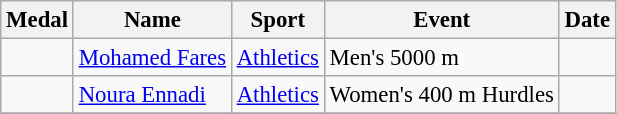<table class="wikitable sortable" style="font-size: 95%;">
<tr>
<th>Medal</th>
<th>Name</th>
<th>Sport</th>
<th>Event</th>
<th>Date</th>
</tr>
<tr>
<td></td>
<td><a href='#'>Mohamed Fares</a></td>
<td><a href='#'>Athletics</a></td>
<td>Men's 5000 m</td>
<td></td>
</tr>
<tr>
<td></td>
<td><a href='#'>Noura Ennadi</a></td>
<td><a href='#'>Athletics</a></td>
<td>Women's 400 m Hurdles</td>
<td></td>
</tr>
<tr>
</tr>
</table>
